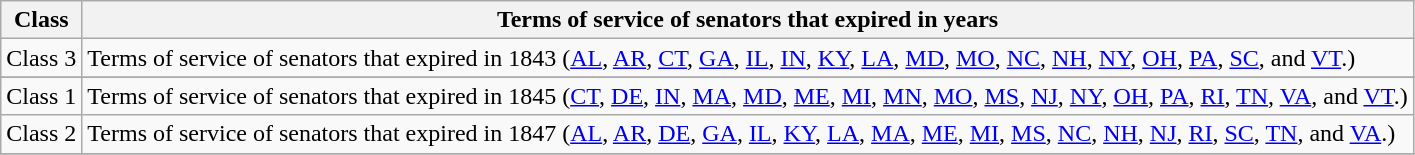<table class="wikitable sortable">
<tr valign=bottom>
<th>Class</th>
<th>Terms of service of senators that expired in years</th>
</tr>
<tr>
<td>Class 3</td>
<td>Terms of service of senators that expired in 1843 (<a href='#'>AL</a>, <a href='#'>AR</a>, <a href='#'>CT</a>, <a href='#'>GA</a>, <a href='#'>IL</a>, <a href='#'>IN</a>, <a href='#'>KY</a>, <a href='#'>LA</a>, <a href='#'>MD</a>, <a href='#'>MO</a>, <a href='#'>NC</a>, <a href='#'>NH</a>, <a href='#'>NY</a>, <a href='#'>OH</a>, <a href='#'>PA</a>, <a href='#'>SC</a>, and <a href='#'>VT</a>.)</td>
</tr>
<tr>
</tr>
<tr>
<td>Class 1</td>
<td>Terms of service of senators that expired in 1845 (<a href='#'>CT</a>, <a href='#'>DE</a>, <a href='#'>IN</a>, <a href='#'>MA</a>, <a href='#'>MD</a>, <a href='#'>ME</a>,  <a href='#'>MI</a>, <a href='#'>MN</a>, <a href='#'>MO</a>, <a href='#'>MS</a>, <a href='#'>NJ</a>, <a href='#'>NY</a>, <a href='#'>OH</a>, <a href='#'>PA</a>, <a href='#'>RI</a>, <a href='#'>TN</a>, <a href='#'>VA</a>, and <a href='#'>VT</a>.)</td>
</tr>
<tr>
<td>Class 2</td>
<td>Terms of service of senators that expired in 1847 (<a href='#'>AL</a>, <a href='#'>AR</a>, <a href='#'>DE</a>, <a href='#'>GA</a>, <a href='#'>IL</a>, <a href='#'>KY</a>, <a href='#'>LA</a>, <a href='#'>MA</a>, <a href='#'>ME</a>, <a href='#'>MI</a>, <a href='#'>MS</a>, <a href='#'>NC</a>, <a href='#'>NH</a>, <a href='#'>NJ</a>, <a href='#'>RI</a>, <a href='#'>SC</a>, <a href='#'>TN</a>, and <a href='#'>VA</a>.)</td>
</tr>
<tr>
</tr>
</table>
